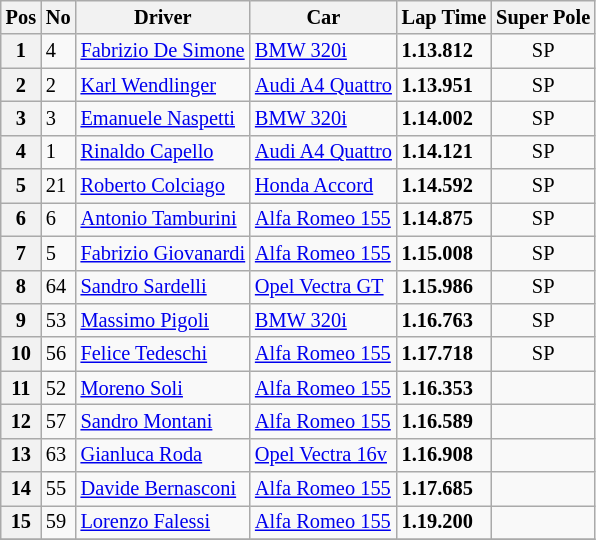<table class="wikitable" style="font-size: 85%;">
<tr>
<th>Pos</th>
<th>No</th>
<th>Driver</th>
<th>Car</th>
<th>Lap Time</th>
<th>Super Pole</th>
</tr>
<tr>
<th>1</th>
<td>4</td>
<td> <a href='#'>Fabrizio De Simone</a></td>
<td><a href='#'>BMW 320i</a></td>
<td><strong>1.13.812</strong></td>
<td align=center>SP</td>
</tr>
<tr>
<th>2</th>
<td>2</td>
<td> <a href='#'>Karl Wendlinger</a></td>
<td><a href='#'>Audi A4 Quattro</a></td>
<td><strong>1.13.951</strong></td>
<td align=center>SP</td>
</tr>
<tr>
<th>3</th>
<td>3</td>
<td> <a href='#'>Emanuele Naspetti</a></td>
<td><a href='#'>BMW 320i</a></td>
<td><strong>1.14.002</strong></td>
<td align=center>SP</td>
</tr>
<tr>
<th>4</th>
<td>1</td>
<td> <a href='#'>Rinaldo Capello</a></td>
<td><a href='#'>Audi A4 Quattro</a></td>
<td><strong>1.14.121</strong></td>
<td align=center>SP</td>
</tr>
<tr>
<th>5</th>
<td>21</td>
<td> <a href='#'>Roberto Colciago</a></td>
<td><a href='#'>Honda Accord</a></td>
<td><strong>1.14.592</strong></td>
<td align=center>SP</td>
</tr>
<tr>
<th>6</th>
<td>6</td>
<td> <a href='#'>Antonio Tamburini</a></td>
<td><a href='#'>Alfa Romeo 155</a></td>
<td><strong>1.14.875</strong></td>
<td align=center>SP</td>
</tr>
<tr>
<th>7</th>
<td>5</td>
<td> <a href='#'>Fabrizio Giovanardi</a></td>
<td><a href='#'>Alfa Romeo 155</a></td>
<td><strong>1.15.008</strong></td>
<td align=center>SP</td>
</tr>
<tr>
<th>8</th>
<td>64</td>
<td> <a href='#'>Sandro Sardelli</a></td>
<td><a href='#'> Opel Vectra GT</a></td>
<td><strong>1.15.986</strong></td>
<td align=center>SP</td>
</tr>
<tr>
<th>9</th>
<td>53</td>
<td> <a href='#'>Massimo Pigoli</a></td>
<td><a href='#'>BMW 320i</a></td>
<td><strong>1.16.763</strong></td>
<td align=center>SP</td>
</tr>
<tr>
<th>10</th>
<td>56</td>
<td> <a href='#'>Felice Tedeschi</a></td>
<td><a href='#'>Alfa Romeo 155</a></td>
<td><strong>1.17.718</strong></td>
<td align=center>SP</td>
</tr>
<tr>
<th>11</th>
<td>52</td>
<td> <a href='#'>Moreno Soli</a></td>
<td><a href='#'>Alfa Romeo 155</a></td>
<td><strong>1.16.353</strong></td>
<td></td>
</tr>
<tr>
<th>12</th>
<td>57</td>
<td> <a href='#'>Sandro Montani</a></td>
<td><a href='#'>Alfa Romeo 155</a></td>
<td><strong>1.16.589</strong></td>
<td></td>
</tr>
<tr>
<th>13</th>
<td>63</td>
<td> <a href='#'>Gianluca Roda</a></td>
<td><a href='#'> Opel Vectra 16v</a></td>
<td><strong>1.16.908</strong></td>
<td></td>
</tr>
<tr>
<th>14</th>
<td>55</td>
<td> <a href='#'>Davide Bernasconi</a></td>
<td><a href='#'>Alfa Romeo 155</a></td>
<td><strong>1.17.685</strong></td>
<td></td>
</tr>
<tr>
<th>15</th>
<td>59</td>
<td> <a href='#'>Lorenzo Falessi</a></td>
<td><a href='#'>Alfa Romeo 155</a></td>
<td><strong>1.19.200</strong></td>
<td></td>
</tr>
<tr>
</tr>
</table>
